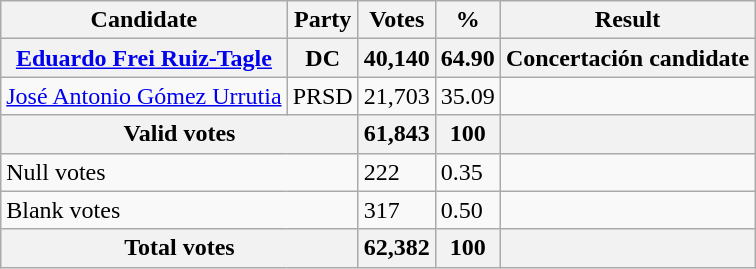<table class="wikitable">
<tr>
<th>Candidate</th>
<th>Party</th>
<th>Votes</th>
<th>%</th>
<th>Result</th>
</tr>
<tr>
<th><a href='#'>Eduardo Frei Ruiz-Tagle</a></th>
<th>DC</th>
<th>40,140</th>
<th>64.90</th>
<th>Concertación candidate</th>
</tr>
<tr>
<td align=center><a href='#'>José Antonio Gómez Urrutia</a></td>
<td>PRSD</td>
<td>21,703</td>
<td>35.09</td>
<td></td>
</tr>
<tr>
<th colspan=2>Valid votes</th>
<th>61,843</th>
<th>100</th>
<th></th>
</tr>
<tr>
<td colspan=2>Null votes</td>
<td>222</td>
<td>0.35</td>
<td></td>
</tr>
<tr>
<td colspan=2>Blank votes</td>
<td>317</td>
<td>0.50</td>
<td></td>
</tr>
<tr>
<th colspan=2>Total votes</th>
<th>62,382</th>
<th>100</th>
<th></th>
</tr>
</table>
